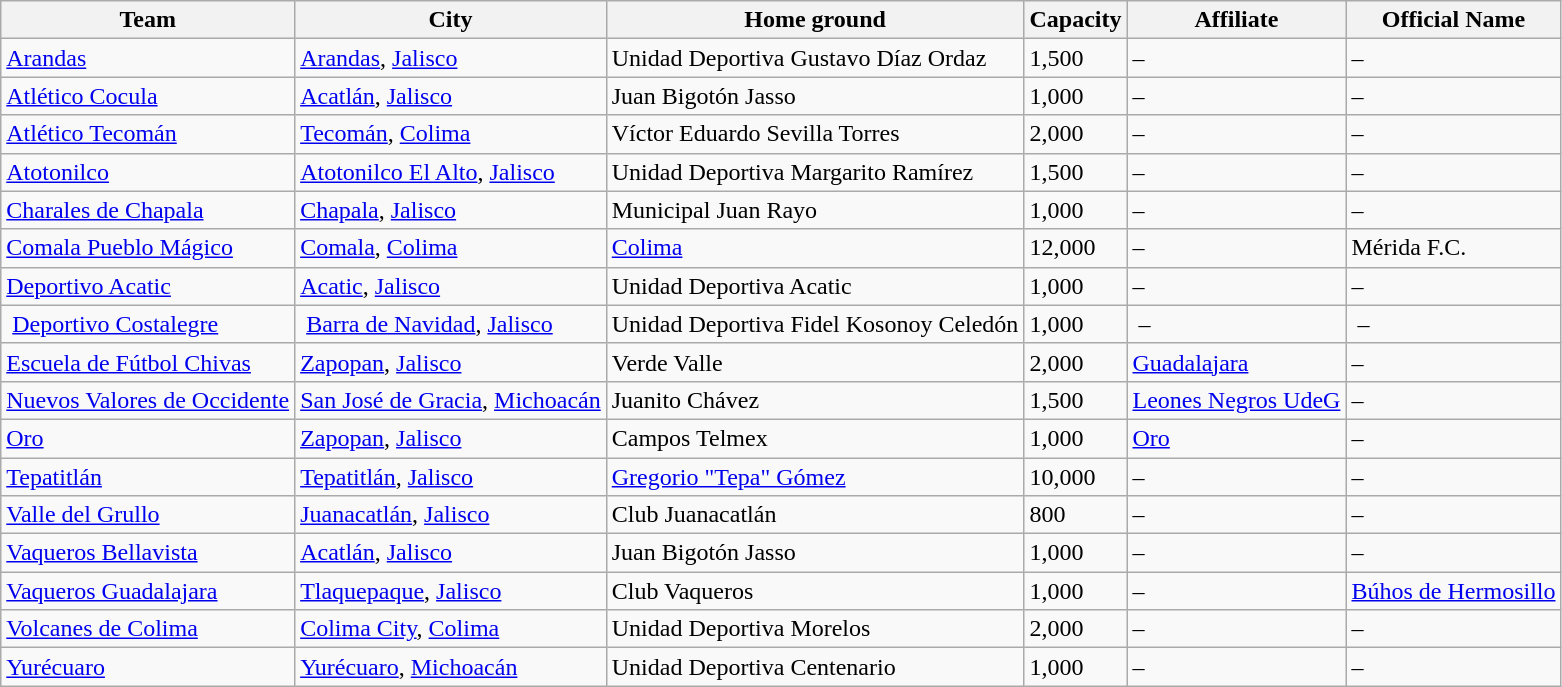<table class="wikitable sortable">
<tr>
<th>Team</th>
<th>City</th>
<th>Home ground</th>
<th>Capacity</th>
<th>Affiliate</th>
<th>Official Name</th>
</tr>
<tr>
<td><a href='#'>Arandas</a></td>
<td><a href='#'>Arandas</a>, <a href='#'>Jalisco</a></td>
<td>Unidad Deportiva Gustavo Díaz Ordaz</td>
<td>1,500</td>
<td>–</td>
<td>–</td>
</tr>
<tr>
<td><a href='#'>Atlético Cocula</a></td>
<td><a href='#'>Acatlán</a>, <a href='#'>Jalisco</a></td>
<td>Juan Bigotón Jasso</td>
<td>1,000</td>
<td>–</td>
<td>–</td>
</tr>
<tr>
<td><a href='#'>Atlético Tecomán</a></td>
<td><a href='#'>Tecomán</a>, <a href='#'>Colima</a></td>
<td>Víctor Eduardo Sevilla Torres</td>
<td>2,000</td>
<td>–</td>
<td>–</td>
</tr>
<tr>
<td><a href='#'>Atotonilco</a></td>
<td><a href='#'>Atotonilco El Alto</a>, <a href='#'>Jalisco</a></td>
<td>Unidad Deportiva Margarito Ramírez</td>
<td>1,500</td>
<td>–</td>
<td>–</td>
</tr>
<tr>
<td><a href='#'>Charales de Chapala</a></td>
<td><a href='#'>Chapala</a>, <a href='#'>Jalisco</a></td>
<td>Municipal Juan Rayo</td>
<td>1,000</td>
<td>–</td>
<td>–</td>
</tr>
<tr>
<td><a href='#'>Comala Pueblo Mágico</a></td>
<td><a href='#'>Comala</a>, <a href='#'>Colima</a></td>
<td><a href='#'>Colima</a></td>
<td>12,000</td>
<td>–</td>
<td>Mérida F.C.</td>
</tr>
<tr>
<td><a href='#'>Deportivo Acatic</a></td>
<td><a href='#'>Acatic</a>, <a href='#'>Jalisco</a></td>
<td>Unidad Deportiva Acatic</td>
<td>1,000</td>
<td>–</td>
<td>–</td>
</tr>
<tr>
<td> <a href='#'>Deportivo Costalegre</a> </td>
<td> <a href='#'>Barra de Navidad</a>, <a href='#'>Jalisco</a> </td>
<td>Unidad Deportiva Fidel Kosonoy Celedón</td>
<td>1,000</td>
<td> – </td>
<td> –</td>
</tr>
<tr>
<td><a href='#'>Escuela de Fútbol Chivas</a></td>
<td><a href='#'>Zapopan</a>, <a href='#'>Jalisco</a></td>
<td>Verde Valle</td>
<td>2,000</td>
<td><a href='#'>Guadalajara</a></td>
<td>–</td>
</tr>
<tr>
<td><a href='#'>Nuevos Valores de Occidente</a></td>
<td><a href='#'>San José de Gracia</a>, <a href='#'>Michoacán</a></td>
<td>Juanito Chávez</td>
<td>1,500</td>
<td><a href='#'>Leones Negros UdeG</a></td>
<td>–</td>
</tr>
<tr>
<td><a href='#'>Oro</a></td>
<td><a href='#'>Zapopan</a>, <a href='#'>Jalisco</a></td>
<td>Campos Telmex</td>
<td>1,000</td>
<td><a href='#'>Oro</a></td>
<td>–</td>
</tr>
<tr>
<td><a href='#'>Tepatitlán</a></td>
<td><a href='#'>Tepatitlán</a>, <a href='#'>Jalisco</a></td>
<td><a href='#'>Gregorio "Tepa" Gómez</a></td>
<td>10,000</td>
<td>–</td>
<td>–</td>
</tr>
<tr>
<td><a href='#'>Valle del Grullo</a></td>
<td><a href='#'>Juanacatlán</a>, <a href='#'>Jalisco</a></td>
<td>Club Juanacatlán</td>
<td>800</td>
<td>–</td>
<td>–</td>
</tr>
<tr>
<td><a href='#'>Vaqueros Bellavista</a></td>
<td><a href='#'>Acatlán</a>, <a href='#'>Jalisco</a></td>
<td>Juan Bigotón Jasso</td>
<td>1,000</td>
<td>–</td>
<td>–</td>
</tr>
<tr>
<td><a href='#'>Vaqueros Guadalajara</a></td>
<td><a href='#'>Tlaquepaque</a>, <a href='#'>Jalisco</a></td>
<td>Club Vaqueros</td>
<td>1,000</td>
<td>–</td>
<td><a href='#'>Búhos de Hermosillo</a></td>
</tr>
<tr>
<td><a href='#'>Volcanes de Colima</a></td>
<td><a href='#'>Colima City</a>, <a href='#'>Colima</a></td>
<td>Unidad Deportiva Morelos</td>
<td>2,000</td>
<td>–</td>
<td>–</td>
</tr>
<tr>
<td><a href='#'>Yurécuaro</a></td>
<td><a href='#'>Yurécuaro</a>, <a href='#'>Michoacán</a></td>
<td>Unidad Deportiva Centenario</td>
<td>1,000</td>
<td>–</td>
<td>–</td>
</tr>
</table>
